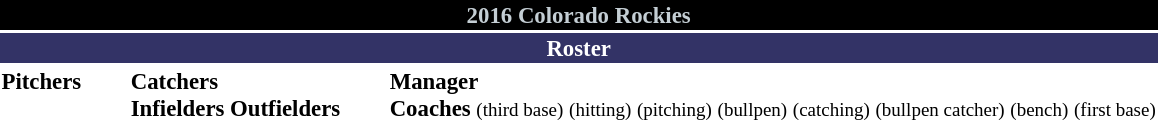<table class="toccolours" style="font-size: 95%;">
<tr>
<th colspan="10" style="background-color: #000000; color: #C4CED4; text-align: center;">2016 Colorado Rockies</th>
</tr>
<tr>
<td colspan="10" style="background-color: #333366; color: #FFFFFF; text-align: center;"><strong>Roster</strong></td>
</tr>
<tr>
<td valign="top"><strong>Pitchers</strong><br>























</td>
<td width="25px"></td>
<td valign="top"><strong>Catchers</strong><br>



<strong>Infielders</strong>








<strong>Outfielders</strong>








</td>
<td width="25px"></td>
<td valign="top"><strong>Manager</strong><br>
<strong>Coaches</strong>
 <small>(third base)</small>
 <small>(hitting)</small>
 <small>(pitching)</small>
 <small>(bullpen)</small>
 <small>(catching)</small>
 <small>(bullpen catcher)</small>
 <small>(bench)</small> 
 <small>(first base)</small></td>
</tr>
<tr>
</tr>
</table>
